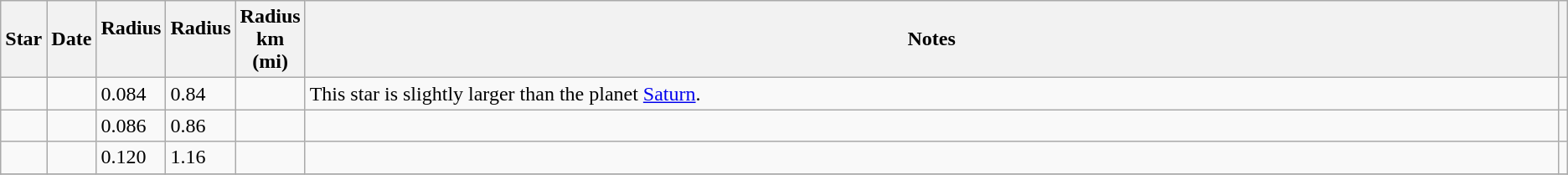<table class="wikitable sortable">
<tr>
<th>Star</th>
<th>Date</th>
<th>Radius<br><br><small></small></th>
<th>Radius<br><br><small></small></th>
<th>Radius<br>km<br>(mi)</th>
<th width=100%>Notes</th>
<th></th>
</tr>
<tr>
<td></td>
<td></td>
<td>0.084</td>
<td>0.84</td>
<td></td>
<td>This star is slightly larger than the planet <a href='#'>Saturn</a>.</td>
<td></td>
</tr>
<tr>
<td></td>
<td></td>
<td>0.086</td>
<td>0.86</td>
<td></td>
<td></td>
<td></td>
</tr>
<tr>
<td></td>
<td></td>
<td>0.120</td>
<td>1.16</td>
<td></td>
<td></td>
<td></td>
</tr>
<tr>
</tr>
</table>
